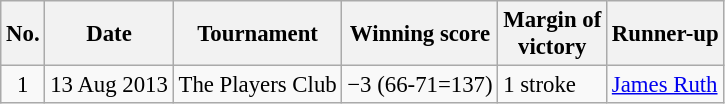<table class="wikitable" style="font-size:95%;">
<tr>
<th>No.</th>
<th>Date</th>
<th>Tournament</th>
<th>Winning score</th>
<th>Margin of<br>victory</th>
<th>Runner-up</th>
</tr>
<tr>
<td align=center>1</td>
<td align=right>13 Aug 2013</td>
<td>The Players Club</td>
<td>−3 (66-71=137)</td>
<td>1 stroke</td>
<td> <a href='#'>James Ruth</a></td>
</tr>
</table>
